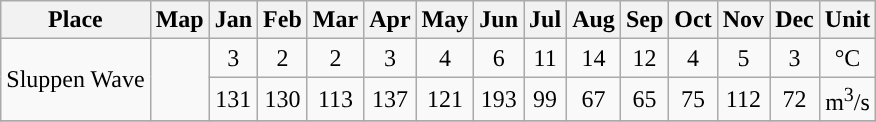<table class="wikitable" style="text-align: center;">
<tr>
<th>Place</th>
<th>Map</th>
<th>Jan</th>
<th>Feb</th>
<th>Mar</th>
<th>Apr</th>
<th>May</th>
<th>Jun</th>
<th>Jul</th>
<th>Aug</th>
<th>Sep</th>
<th>Oct</th>
<th>Nov</th>
<th>Dec</th>
<th>Unit</th>
</tr>
<tr>
<td rowspan="2">Sluppen Wave</td>
<td rowspan="2"></td>
<td>3</td>
<td>2</td>
<td>2</td>
<td>3</td>
<td>4</td>
<td>6</td>
<td>11</td>
<td>14</td>
<td>12</td>
<td>4</td>
<td>5</td>
<td>3</td>
<td>°C</td>
</tr>
<tr>
<td>131</td>
<td>130</td>
<td>113</td>
<td>137</td>
<td>121</td>
<td>193</td>
<td>99</td>
<td>67</td>
<td>65</td>
<td>75</td>
<td>112</td>
<td>72</td>
<td>m<sup>3</sup>/s</td>
</tr>
<tr>
</tr>
</table>
